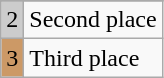<table class="wikitable">
<tr>
</tr>
<tr>
<td style="text-align:center; background-color:#CCC;">2</td>
<td>Second place</td>
</tr>
<tr>
<td style="text-align:center; background-color:#C96;">3</td>
<td>Third place</td>
</tr>
</table>
